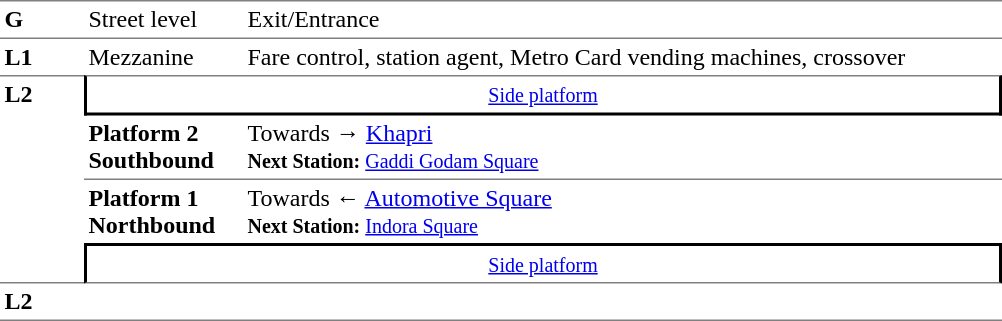<table table border=0 cellspacing=0 cellpadding=3>
<tr>
<td style="border-bottom:solid 1px gray;border-top:solid 1px gray;" width=50 valign=top><strong>G</strong></td>
<td style="border-top:solid 1px gray;border-bottom:solid 1px gray;" width=100 valign=top>Street level</td>
<td style="border-top:solid 1px gray;border-bottom:solid 1px gray;" width=500 valign=top>Exit/Entrance</td>
</tr>
<tr>
<td valign=top><strong>L1</strong></td>
<td valign=top>Mezzanine</td>
<td valign=top>Fare control, station agent, Metro Card vending machines, crossover<br></td>
</tr>
<tr>
<td style="border-top:solid 1px gray;border-bottom:solid 1px gray;" width=50 rowspan=4 valign=top><strong>L2</strong></td>
<td style="border-top:solid 1px gray;border-right:solid 2px black;border-left:solid 2px black;border-bottom:solid 2px black;text-align:center;" colspan=2><small><a href='#'>Side platform</a></small></td>
</tr>
<tr>
<td style="border-bottom:solid 1px gray;" width=100><span><strong>Platform 2</strong><br><strong>Southbound</strong></span></td>
<td style="border-bottom:solid 1px gray;" width=500>Towards → <a href='#'>Khapri</a><br><small><strong>Next Station:</strong> <a href='#'>Gaddi Godam Square</a></small></td>
</tr>
<tr>
<td><span><strong>Platform 1</strong><br><strong>Northbound</strong></span></td>
<td>Towards ← <a href='#'>Automotive Square</a><br><small><strong>Next Station:</strong> <a href='#'>Indora Square</a></small></td>
</tr>
<tr>
<td style="border-top:solid 2px black;border-right:solid 2px black;border-left:solid 2px black;border-bottom:solid 1px gray;" colspan=2  align=center><small><a href='#'>Side platform</a></small></td>
</tr>
<tr>
<td style="border-bottom:solid 1px gray;" width=50 rowspan=2 valign=top><strong>L2</strong></td>
<td style="border-bottom:solid 1px gray;" width=100></td>
<td style="border-bottom:solid 1px gray;" width=500></td>
</tr>
<tr>
</tr>
</table>
